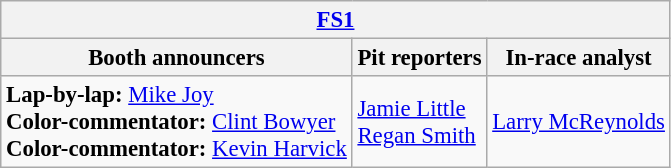<table class="wikitable" style="font-size: 95%">
<tr>
<th colspan="3"><a href='#'>FS1</a></th>
</tr>
<tr>
<th>Booth announcers</th>
<th>Pit reporters</th>
<th>In-race analyst</th>
</tr>
<tr>
<td><strong>Lap-by-lap:</strong> <a href='#'>Mike Joy</a><br><strong>Color-commentator:</strong> <a href='#'>Clint Bowyer</a><br><strong>Color-commentator:</strong> <a href='#'>Kevin Harvick</a></td>
<td><a href='#'>Jamie Little</a><br><a href='#'>Regan Smith</a></td>
<td><a href='#'>Larry McReynolds</a></td>
</tr>
</table>
